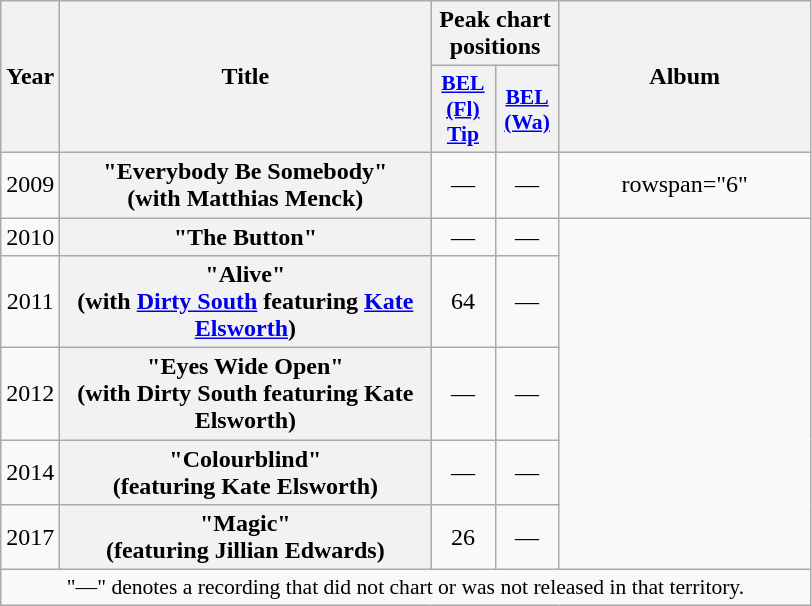<table class="wikitable plainrowheaders" style="text-align:center;">
<tr>
<th scope="col" rowspan="2" style="width:1em;">Year</th>
<th scope="col" rowspan="2" style="width:15em;">Title</th>
<th scope="col" colspan="2">Peak chart positions</th>
<th scope="col" rowspan="2" style="width:10em;">Album</th>
</tr>
<tr>
<th scope="col" style="width:2.5em;font-size:90%;"><a href='#'>BEL (Fl)<br>Tip</a><br></th>
<th scope="col" style="width:2.5em;font-size:90%;"><a href='#'>BEL (Wa)</a><br></th>
</tr>
<tr>
<td>2009</td>
<th scope="row">"Everybody Be Somebody"<br><span>(with Matthias Menck)</span></th>
<td>—</td>
<td>—</td>
<td>rowspan="6" </td>
</tr>
<tr>
<td>2010</td>
<th scope="row">"The Button"</th>
<td>—</td>
<td>—</td>
</tr>
<tr>
<td>2011</td>
<th scope="row">"Alive" <br><span>(with <a href='#'>Dirty South</a> featuring <a href='#'>Kate Elsworth</a>)</span></th>
<td>64</td>
<td>—</td>
</tr>
<tr>
<td>2012</td>
<th scope="row">"Eyes Wide Open" <br><span>(with Dirty South featuring Kate Elsworth)</span></th>
<td>—</td>
<td>—</td>
</tr>
<tr>
<td>2014</td>
<th scope="row">"Colourblind" <br><span>(featuring Kate Elsworth)</span></th>
<td>—</td>
<td>—</td>
</tr>
<tr>
<td>2017</td>
<th scope="row">"Magic" <br><span>(featuring Jillian Edwards)</span></th>
<td>26</td>
<td>—</td>
</tr>
<tr>
<td colspan="16" style="font-size:90%">"—" denotes a recording that did not chart or was not released in that territory.</td>
</tr>
</table>
